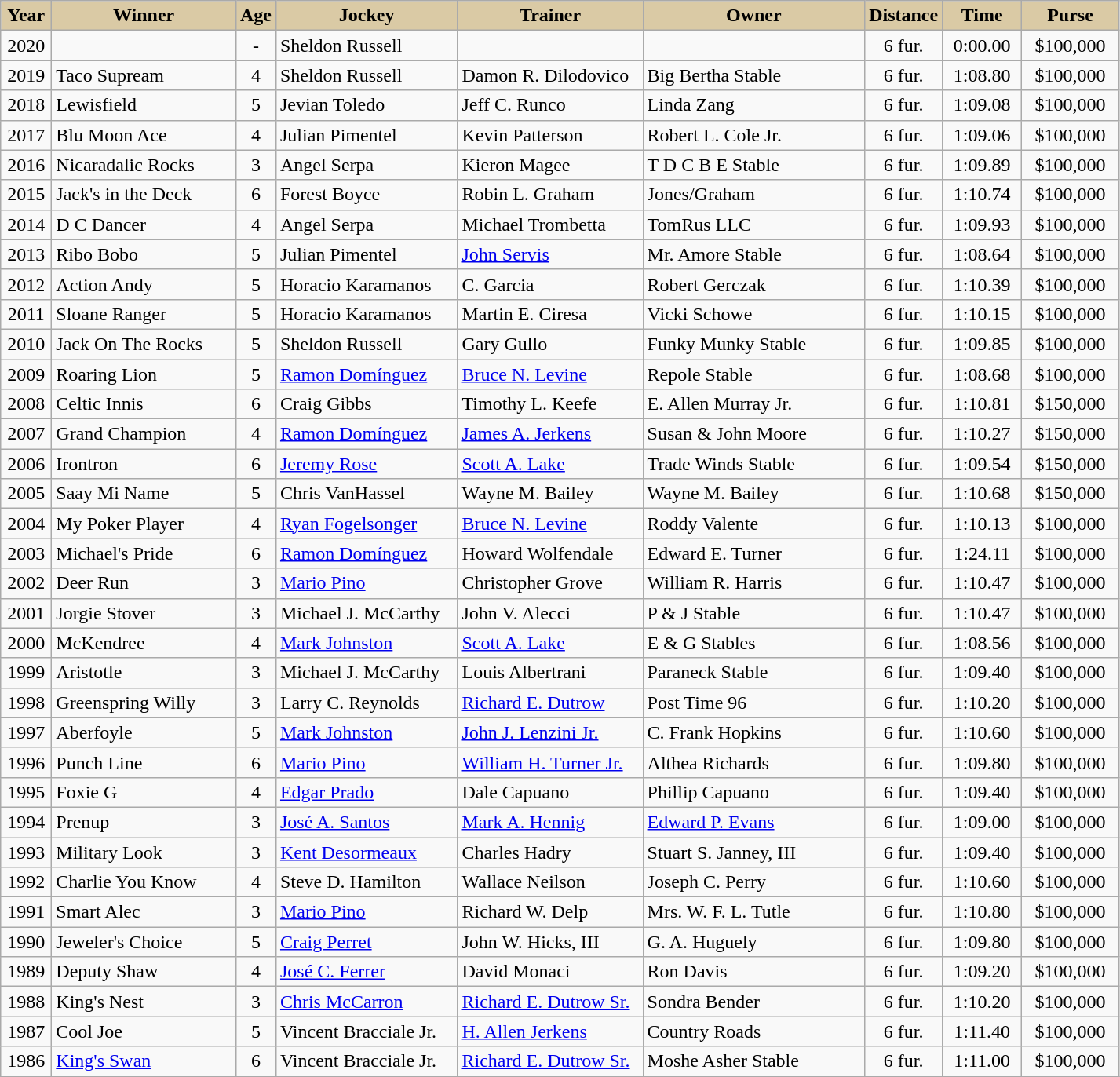<table class="wikitable sortable">
<tr>
<th style="background-color:#DACAA5; width:36px">Year<br></th>
<th style="background-color:#DACAA5; width:149px">Winner<br></th>
<th style="background-color:#DACAA5; width:20px">Age<br></th>
<th style="background-color:#DACAA5; width:147px">Jockey<br></th>
<th style="background-color:#DACAA5; width:150px">Trainer<br></th>
<th style="background-color:#DACAA5; width:181px">Owner<br></th>
<th style="background-color:#DACAA5; width:35px">Distance<br></th>
<th style="background-color:#DACAA5; width:60px">Time<br></th>
<th style="background-color:#DACAA5; width:75px">Purse</th>
</tr>
<tr>
<td align=center>2020</td>
<td></td>
<td align=center>-</td>
<td>Sheldon Russell</td>
<td></td>
<td></td>
<td align=center>6 fur.</td>
<td align=center>0:00.00</td>
<td align=center>$100,000</td>
</tr>
<tr>
<td align=center>2019</td>
<td>Taco Supream</td>
<td align=center>4</td>
<td>Sheldon Russell</td>
<td>Damon R. Dilodovico</td>
<td>Big Bertha Stable</td>
<td align=center>6 fur.</td>
<td align=center>1:08.80</td>
<td align=center>$100,000</td>
</tr>
<tr>
<td align=center>2018</td>
<td>Lewisfield</td>
<td align=center>5</td>
<td>Jevian Toledo</td>
<td>Jeff C. Runco</td>
<td>Linda Zang</td>
<td align=center>6 fur.</td>
<td align=center>1:09.08</td>
<td align=center>$100,000</td>
</tr>
<tr>
<td align=center>2017</td>
<td>Blu Moon Ace</td>
<td align=center>4</td>
<td>Julian Pimentel</td>
<td>Kevin Patterson</td>
<td>Robert L. Cole Jr.</td>
<td align=center>6 fur.</td>
<td align=center>1:09.06</td>
<td align=center>$100,000</td>
</tr>
<tr>
<td align=center>2016</td>
<td>Nicaradalic Rocks</td>
<td align=center>3</td>
<td>Angel Serpa</td>
<td>Kieron Magee</td>
<td>T D C B E Stable</td>
<td align=center>6 fur.</td>
<td align=center>1:09.89</td>
<td align=center>$100,000</td>
</tr>
<tr>
<td align=center>2015</td>
<td>Jack's in the Deck</td>
<td align=center>6</td>
<td>Forest Boyce</td>
<td>Robin L. Graham</td>
<td>Jones/Graham</td>
<td align=center>6 fur.</td>
<td align=center>1:10.74</td>
<td align=center>$100,000</td>
</tr>
<tr>
<td align=center>2014</td>
<td>D C Dancer</td>
<td align=center>4</td>
<td>Angel Serpa</td>
<td>Michael Trombetta</td>
<td>TomRus LLC</td>
<td align=center>6 fur.</td>
<td align=center>1:09.93</td>
<td align=center>$100,000</td>
</tr>
<tr>
<td align=center>2013</td>
<td>Ribo Bobo</td>
<td align=center>5</td>
<td>Julian Pimentel</td>
<td><a href='#'>John Servis</a></td>
<td>Mr. Amore Stable</td>
<td align=center>6 fur.</td>
<td align=center>1:08.64</td>
<td align=center>$100,000</td>
</tr>
<tr>
<td align=center>2012</td>
<td>Action Andy</td>
<td align=center>5</td>
<td>Horacio Karamanos</td>
<td>C. Garcia</td>
<td>Robert Gerczak</td>
<td align=center>6 fur.</td>
<td align=center>1:10.39</td>
<td align=center>$100,000</td>
</tr>
<tr>
<td align=center>2011</td>
<td>Sloane Ranger</td>
<td align=center>5</td>
<td>Horacio Karamanos</td>
<td>Martin E. Ciresa</td>
<td>Vicki Schowe</td>
<td align=center>6 fur.</td>
<td align=center>1:10.15</td>
<td align=center>$100,000</td>
</tr>
<tr>
<td align=center>2010</td>
<td>Jack On The Rocks</td>
<td align=center>5</td>
<td>Sheldon Russell</td>
<td>Gary Gullo</td>
<td>Funky Munky Stable</td>
<td align=center>6 fur.</td>
<td align=center>1:09.85</td>
<td align=center>$100,000</td>
</tr>
<tr>
<td align=center>2009</td>
<td>Roaring Lion</td>
<td align=center>5</td>
<td><a href='#'>Ramon Domínguez</a></td>
<td><a href='#'>Bruce N. Levine</a></td>
<td>Repole Stable</td>
<td align=center>6 fur.</td>
<td align=center>1:08.68</td>
<td align=center>$100,000</td>
</tr>
<tr>
<td align=center>2008</td>
<td>Celtic Innis</td>
<td align=center>6</td>
<td>Craig Gibbs</td>
<td>Timothy L. Keefe</td>
<td>E. Allen Murray Jr.</td>
<td align=center>6 fur.</td>
<td align=center>1:10.81</td>
<td align=center>$150,000</td>
</tr>
<tr>
<td align=center>2007</td>
<td>Grand Champion</td>
<td align=center>4</td>
<td><a href='#'>Ramon Domínguez</a></td>
<td><a href='#'>James A. Jerkens</a></td>
<td>Susan & John Moore</td>
<td align=center>6 fur.</td>
<td align=center>1:10.27</td>
<td align=center>$150,000</td>
</tr>
<tr>
<td align=center>2006</td>
<td>Irontron</td>
<td align=center>6</td>
<td><a href='#'>Jeremy Rose</a></td>
<td><a href='#'>Scott A. Lake</a></td>
<td>Trade Winds Stable</td>
<td align=center>6 fur.</td>
<td align=center>1:09.54</td>
<td align=center>$150,000</td>
</tr>
<tr>
<td align=center>2005</td>
<td>Saay Mi Name</td>
<td align=center>5</td>
<td>Chris VanHassel</td>
<td>Wayne M. Bailey</td>
<td>Wayne M. Bailey</td>
<td align=center>6 fur.</td>
<td align=center>1:10.68</td>
<td align=center>$150,000</td>
</tr>
<tr>
<td align=center>2004</td>
<td>My Poker Player</td>
<td align=center>4</td>
<td><a href='#'>Ryan Fogelsonger</a></td>
<td><a href='#'>Bruce N. Levine</a></td>
<td>Roddy Valente</td>
<td align=center>6 fur.</td>
<td align=center>1:10.13</td>
<td align=center>$100,000</td>
</tr>
<tr>
<td align=center>2003</td>
<td>Michael's Pride</td>
<td align=center>6</td>
<td><a href='#'>Ramon Domínguez</a></td>
<td>Howard Wolfendale</td>
<td>Edward E. Turner</td>
<td align=center>6 fur.</td>
<td align=center>1:24.11</td>
<td align=center>$100,000</td>
</tr>
<tr>
<td align=center>2002</td>
<td>Deer Run</td>
<td align=center>3</td>
<td><a href='#'>Mario Pino</a></td>
<td>Christopher Grove</td>
<td>William R. Harris</td>
<td align=center>6 fur.</td>
<td align=center>1:10.47</td>
<td align=center>$100,000</td>
</tr>
<tr>
<td align=center>2001</td>
<td>Jorgie Stover</td>
<td align=center>3</td>
<td>Michael J. McCarthy</td>
<td>John V. Alecci</td>
<td>P & J Stable</td>
<td align=center>6 fur.</td>
<td align=center>1:10.47</td>
<td align=center>$100,000</td>
</tr>
<tr>
<td align=center>2000</td>
<td>McKendree</td>
<td align=center>4</td>
<td><a href='#'>Mark Johnston</a></td>
<td><a href='#'>Scott A. Lake</a></td>
<td>E & G Stables</td>
<td align=center>6 fur.</td>
<td align=center>1:08.56</td>
<td align=center>$100,000</td>
</tr>
<tr>
<td align=center>1999</td>
<td>Aristotle</td>
<td align=center>3</td>
<td>Michael J. McCarthy</td>
<td>Louis Albertrani</td>
<td>Paraneck Stable</td>
<td align=center>6 fur.</td>
<td align=center>1:09.40</td>
<td align=center>$100,000</td>
</tr>
<tr>
<td align=center>1998</td>
<td>Greenspring Willy</td>
<td align=center>3</td>
<td>Larry C. Reynolds</td>
<td><a href='#'>Richard E. Dutrow</a></td>
<td>Post Time 96</td>
<td align=center>6 fur.</td>
<td align=center>1:10.20</td>
<td align=center>$100,000</td>
</tr>
<tr>
<td align=center>1997</td>
<td>Aberfoyle</td>
<td align=center>5</td>
<td><a href='#'>Mark Johnston</a></td>
<td><a href='#'>John J. Lenzini Jr.</a></td>
<td>C. Frank Hopkins</td>
<td align=center>6 fur.</td>
<td align=center>1:10.60</td>
<td align=center>$100,000</td>
</tr>
<tr>
<td align=center>1996</td>
<td>Punch Line</td>
<td align=center>6</td>
<td><a href='#'>Mario Pino</a></td>
<td><a href='#'>William H. Turner Jr.</a></td>
<td>Althea Richards</td>
<td align=center>6 fur.</td>
<td align=center>1:09.80</td>
<td align=center>$100,000</td>
</tr>
<tr>
<td align=center>1995</td>
<td>Foxie G</td>
<td align=center>4</td>
<td><a href='#'>Edgar Prado</a></td>
<td>Dale Capuano</td>
<td>Phillip Capuano</td>
<td align=center>6 fur.</td>
<td align=center>1:09.40</td>
<td align=center>$100,000</td>
</tr>
<tr>
<td align=center>1994</td>
<td>Prenup</td>
<td align=center>3</td>
<td><a href='#'>José A. Santos</a></td>
<td><a href='#'>Mark A. Hennig</a></td>
<td><a href='#'>Edward P. Evans</a></td>
<td align=center>6 fur.</td>
<td align=center>1:09.00</td>
<td align=center>$100,000</td>
</tr>
<tr>
<td align=center>1993</td>
<td>Military Look</td>
<td align=center>3</td>
<td><a href='#'>Kent Desormeaux</a></td>
<td>Charles Hadry</td>
<td>Stuart S. Janney, III</td>
<td align=center>6 fur.</td>
<td align=center>1:09.40</td>
<td align=center>$100,000</td>
</tr>
<tr>
<td align=center>1992</td>
<td>Charlie You Know</td>
<td align=center>4</td>
<td>Steve D. Hamilton</td>
<td>Wallace Neilson</td>
<td>Joseph C. Perry</td>
<td align=center>6 fur.</td>
<td align=center>1:10.60</td>
<td align=center>$100,000</td>
</tr>
<tr>
<td align=center>1991</td>
<td>Smart Alec</td>
<td align=center>3</td>
<td><a href='#'>Mario Pino</a></td>
<td>Richard W. Delp</td>
<td>Mrs. W. F. L. Tutle</td>
<td align=center>6 fur.</td>
<td align=center>1:10.80</td>
<td align=center>$100,000</td>
</tr>
<tr>
<td align=center>1990</td>
<td>Jeweler's Choice</td>
<td align=center>5</td>
<td><a href='#'>Craig Perret</a></td>
<td>John W. Hicks, III</td>
<td>G. A. Huguely</td>
<td align=center>6 fur.</td>
<td align=center>1:09.80</td>
<td align=center>$100,000</td>
</tr>
<tr>
<td align=center>1989</td>
<td>Deputy Shaw</td>
<td align=center>4</td>
<td><a href='#'>José C. Ferrer</a></td>
<td>David Monaci</td>
<td>Ron Davis</td>
<td align=center>6 fur.</td>
<td align=center>1:09.20</td>
<td align=center>$100,000</td>
</tr>
<tr>
<td align=center>1988</td>
<td>King's Nest</td>
<td align=center>3</td>
<td><a href='#'>Chris McCarron</a></td>
<td><a href='#'>Richard E. Dutrow Sr.</a></td>
<td>Sondra Bender</td>
<td align=center>6 fur.</td>
<td align=center>1:10.20</td>
<td align=center>$100,000</td>
</tr>
<tr>
<td align=center>1987</td>
<td>Cool Joe</td>
<td align=center>5</td>
<td>Vincent Bracciale Jr.</td>
<td><a href='#'>H. Allen Jerkens</a></td>
<td>Country Roads</td>
<td align=center>6 fur.</td>
<td align=center>1:11.40</td>
<td align=center>$100,000</td>
</tr>
<tr>
<td align=center>1986</td>
<td><a href='#'>King's Swan</a></td>
<td align=center>6</td>
<td>Vincent Bracciale Jr.</td>
<td><a href='#'>Richard E. Dutrow Sr.</a></td>
<td>Moshe Asher Stable</td>
<td align=center>6 fur.</td>
<td align=center>1:11.00</td>
<td align=center>$100,000</td>
</tr>
<tr>
</tr>
</table>
